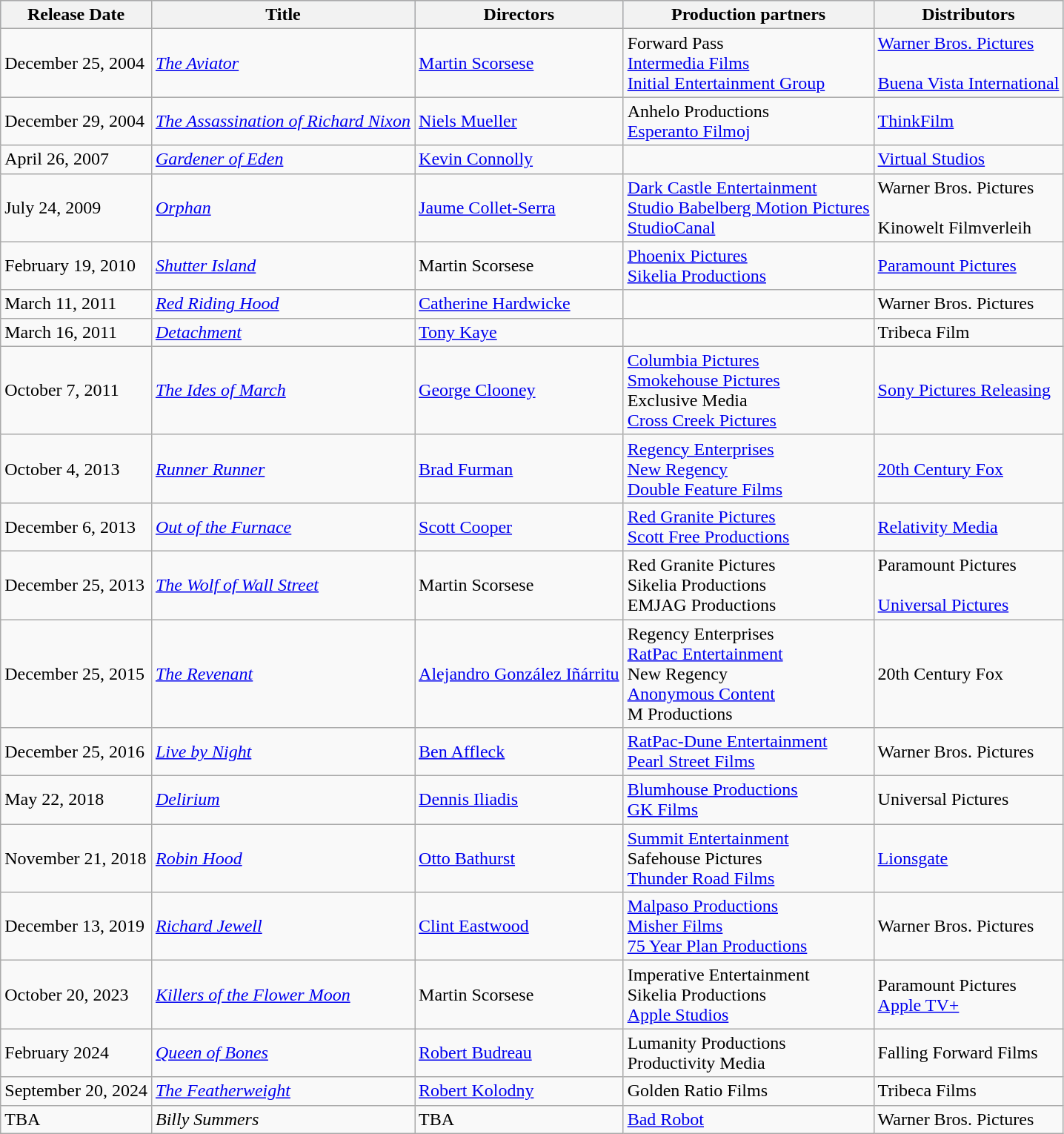<table class="wikitable">
<tr style="background:#b0c4de; text-align:center;">
<th>Release Date</th>
<th>Title</th>
<th>Directors</th>
<th>Production partners</th>
<th>Distributors</th>
</tr>
<tr>
<td>December 25, 2004</td>
<td><em><a href='#'>The Aviator</a></em></td>
<td><a href='#'>Martin Scorsese</a></td>
<td>Forward Pass<br><a href='#'>Intermedia Films</a><br><a href='#'>Initial Entertainment Group</a></td>
<td><a href='#'>Warner Bros. Pictures</a><br><br><a href='#'>Buena Vista International</a><br></td>
</tr>
<tr>
<td>December 29, 2004</td>
<td><em><a href='#'>The Assassination of Richard Nixon</a></em></td>
<td><a href='#'>Niels Mueller</a></td>
<td>Anhelo Productions<br><a href='#'>Esperanto Filmoj</a></td>
<td><a href='#'>ThinkFilm</a></td>
</tr>
<tr>
<td>April 26, 2007</td>
<td><em><a href='#'>Gardener of Eden</a></em></td>
<td><a href='#'>Kevin Connolly</a></td>
<td></td>
<td><a href='#'>Virtual Studios</a></td>
</tr>
<tr>
<td>July 24, 2009</td>
<td><em><a href='#'>Orphan</a></em></td>
<td><a href='#'>Jaume Collet-Serra</a></td>
<td><a href='#'>Dark Castle Entertainment</a><br><a href='#'>Studio Babelberg Motion Pictures</a><br><a href='#'>StudioCanal</a></td>
<td>Warner Bros. Pictures<br><br>Kinowelt Filmverleih<br></td>
</tr>
<tr>
<td>February 19, 2010</td>
<td><em><a href='#'>Shutter Island</a></em></td>
<td>Martin Scorsese</td>
<td><a href='#'>Phoenix Pictures</a><br><a href='#'>Sikelia Productions</a></td>
<td><a href='#'>Paramount Pictures</a></td>
</tr>
<tr>
<td>March 11, 2011</td>
<td><em><a href='#'>Red Riding Hood</a></em></td>
<td><a href='#'>Catherine Hardwicke</a></td>
<td></td>
<td>Warner Bros. Pictures</td>
</tr>
<tr>
<td>March 16, 2011</td>
<td><em><a href='#'>Detachment</a></em></td>
<td><a href='#'>Tony Kaye</a></td>
<td></td>
<td>Tribeca Film</td>
</tr>
<tr>
<td>October 7, 2011</td>
<td><em><a href='#'>The Ides of March</a></em></td>
<td><a href='#'>George Clooney</a></td>
<td><a href='#'>Columbia Pictures</a><br><a href='#'>Smokehouse Pictures</a><br>Exclusive Media<br><a href='#'>Cross Creek Pictures</a></td>
<td><a href='#'>Sony Pictures Releasing</a></td>
</tr>
<tr>
<td>October 4, 2013</td>
<td><em><a href='#'>Runner Runner</a></em></td>
<td><a href='#'>Brad Furman</a></td>
<td><a href='#'>Regency Enterprises</a><br><a href='#'>New Regency</a><br><a href='#'>Double Feature Films</a></td>
<td><a href='#'>20th Century Fox</a></td>
</tr>
<tr>
<td>December 6, 2013</td>
<td><em><a href='#'>Out of the Furnace</a></em></td>
<td><a href='#'>Scott Cooper</a></td>
<td><a href='#'>Red Granite Pictures</a><br><a href='#'>Scott Free Productions</a></td>
<td><a href='#'>Relativity Media</a></td>
</tr>
<tr>
<td>December 25, 2013</td>
<td><em><a href='#'>The Wolf of Wall Street</a></em></td>
<td>Martin Scorsese</td>
<td>Red Granite Pictures<br>Sikelia Productions<br>EMJAG Productions</td>
<td>Paramount Pictures<br><br><a href='#'>Universal Pictures</a><br></td>
</tr>
<tr>
<td>December 25, 2015</td>
<td><em><a href='#'>The Revenant</a></em></td>
<td><a href='#'>Alejandro González Iñárritu</a></td>
<td>Regency Enterprises<br><a href='#'>RatPac Entertainment</a><br>New Regency<br><a href='#'>Anonymous Content</a><br>M Productions</td>
<td>20th Century Fox</td>
</tr>
<tr>
<td>December 25, 2016</td>
<td><em><a href='#'>Live by Night</a></em></td>
<td><a href='#'>Ben Affleck</a></td>
<td><a href='#'>RatPac-Dune Entertainment</a><br><a href='#'>Pearl Street Films</a></td>
<td>Warner Bros. Pictures</td>
</tr>
<tr>
<td>May 22, 2018</td>
<td><em><a href='#'>Delirium</a></em></td>
<td><a href='#'>Dennis Iliadis</a></td>
<td><a href='#'>Blumhouse Productions</a><br><a href='#'>GK Films</a></td>
<td>Universal Pictures</td>
</tr>
<tr>
<td>November 21, 2018</td>
<td><em><a href='#'>Robin Hood</a></em></td>
<td><a href='#'>Otto Bathurst</a></td>
<td><a href='#'>Summit Entertainment</a><br>Safehouse Pictures<br><a href='#'>Thunder Road Films</a></td>
<td><a href='#'>Lionsgate</a></td>
</tr>
<tr>
<td>December 13, 2019</td>
<td><em><a href='#'>Richard Jewell</a></em></td>
<td><a href='#'>Clint Eastwood</a></td>
<td><a href='#'>Malpaso Productions</a><br><a href='#'>Misher Films</a><br><a href='#'>75 Year Plan Productions</a></td>
<td>Warner Bros. Pictures</td>
</tr>
<tr>
<td>October 20, 2023</td>
<td><em><a href='#'>Killers of the Flower Moon</a></em></td>
<td>Martin Scorsese</td>
<td>Imperative Entertainment<br>Sikelia Productions<br><a href='#'>Apple Studios</a></td>
<td>Paramount Pictures<br><a href='#'>Apple TV+</a></td>
</tr>
<tr>
<td>February 2024</td>
<td><em><a href='#'>Queen of Bones</a></em></td>
<td><a href='#'>Robert Budreau</a></td>
<td>Lumanity Productions<br>Productivity Media</td>
<td>Falling Forward Films</td>
</tr>
<tr>
<td>September 20, 2024</td>
<td><em><a href='#'>The Featherweight</a></em></td>
<td><a href='#'>Robert Kolodny</a></td>
<td>Golden Ratio Films</td>
<td>Tribeca Films</td>
</tr>
<tr>
<td>TBA</td>
<td><em>Billy Summers</em></td>
<td>TBA</td>
<td><a href='#'>Bad Robot</a></td>
<td>Warner Bros. Pictures</td>
</tr>
</table>
